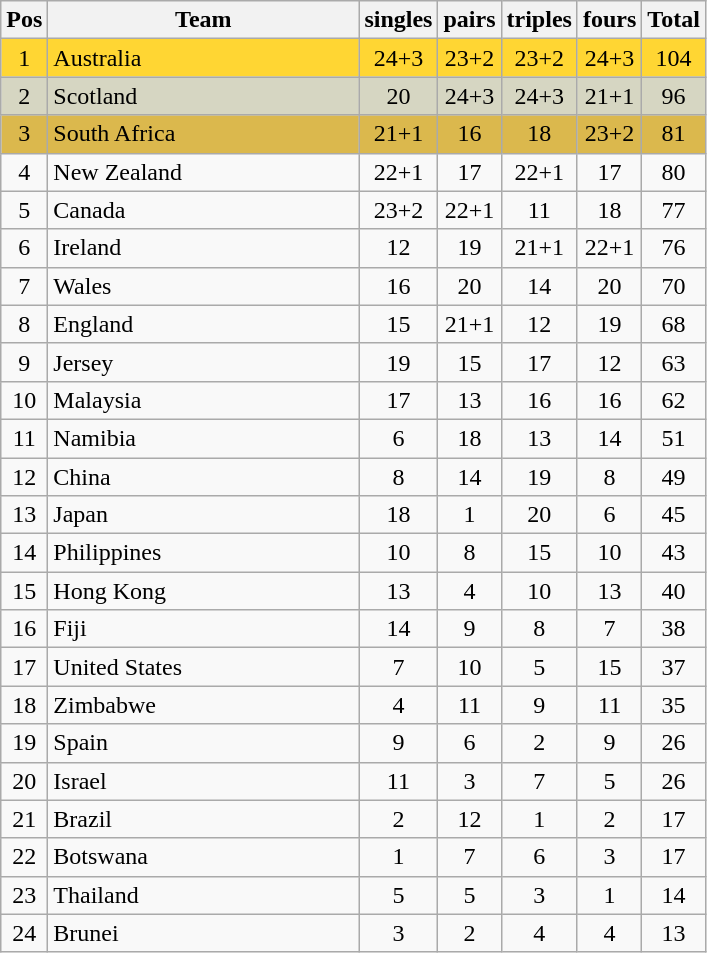<table class="wikitable" style="font-size: 100%">
<tr>
<th width=20>Pos</th>
<th width=200>Team</th>
<th width=20>singles</th>
<th width=20>pairs</th>
<th width=20>triples</th>
<th width=20>fours</th>
<th width=20>Total</th>
</tr>
<tr align=center style="background: #FFD633;">
<td>1</td>
<td align="left"> Australia</td>
<td>24+3</td>
<td>23+2</td>
<td>23+2</td>
<td>24+3</td>
<td>104</td>
</tr>
<tr align=center style="background: #D6D6C2;">
<td>2</td>
<td align="left"> Scotland</td>
<td>20</td>
<td>24+3</td>
<td>24+3</td>
<td>21+1</td>
<td>96</td>
</tr>
<tr align=center style="background: #DBB84D;">
<td>3</td>
<td align="left"> South Africa</td>
<td>21+1</td>
<td>16</td>
<td>18</td>
<td>23+2</td>
<td>81</td>
</tr>
<tr align=center>
<td>4</td>
<td align="left"> New Zealand</td>
<td>22+1</td>
<td>17</td>
<td>22+1</td>
<td>17</td>
<td>80</td>
</tr>
<tr align=center>
<td>5</td>
<td align="left"> Canada</td>
<td>23+2</td>
<td>22+1</td>
<td>11</td>
<td>18</td>
<td>77</td>
</tr>
<tr align=center>
<td>6</td>
<td align="left"> Ireland</td>
<td>12</td>
<td>19</td>
<td>21+1</td>
<td>22+1</td>
<td>76</td>
</tr>
<tr align=center>
<td>7</td>
<td align="left"> Wales</td>
<td>16</td>
<td>20</td>
<td>14</td>
<td>20</td>
<td>70</td>
</tr>
<tr align=center>
<td>8</td>
<td align="left"> England</td>
<td>15</td>
<td>21+1</td>
<td>12</td>
<td>19</td>
<td>68</td>
</tr>
<tr align=center>
<td>9</td>
<td align="left"> Jersey</td>
<td>19</td>
<td>15</td>
<td>17</td>
<td>12</td>
<td>63</td>
</tr>
<tr align=center>
<td>10</td>
<td align="left"> Malaysia</td>
<td>17</td>
<td>13</td>
<td>16</td>
<td>16</td>
<td>62</td>
</tr>
<tr align=center>
<td>11</td>
<td align="left"> Namibia</td>
<td>6</td>
<td>18</td>
<td>13</td>
<td>14</td>
<td>51</td>
</tr>
<tr align=center>
<td>12</td>
<td align="left"> China</td>
<td>8</td>
<td>14</td>
<td>19</td>
<td>8</td>
<td>49</td>
</tr>
<tr align=center>
<td>13</td>
<td align="left"> Japan</td>
<td>18</td>
<td>1</td>
<td>20</td>
<td>6</td>
<td>45</td>
</tr>
<tr align=center>
<td>14</td>
<td align="left"> Philippines</td>
<td>10</td>
<td>8</td>
<td>15</td>
<td>10</td>
<td>43</td>
</tr>
<tr align=center>
<td>15</td>
<td align="left"> Hong Kong</td>
<td>13</td>
<td>4</td>
<td>10</td>
<td>13</td>
<td>40</td>
</tr>
<tr align=center>
<td>16</td>
<td align="left"> Fiji</td>
<td>14</td>
<td>9</td>
<td>8</td>
<td>7</td>
<td>38</td>
</tr>
<tr align=center>
<td>17</td>
<td align="left"> United States</td>
<td>7</td>
<td>10</td>
<td>5</td>
<td>15</td>
<td>37</td>
</tr>
<tr align=center>
<td>18</td>
<td align="left"> Zimbabwe</td>
<td>4</td>
<td>11</td>
<td>9</td>
<td>11</td>
<td>35</td>
</tr>
<tr align=center>
<td>19</td>
<td align="left"> Spain</td>
<td>9</td>
<td>6</td>
<td>2</td>
<td>9</td>
<td>26</td>
</tr>
<tr align=center>
<td>20</td>
<td align="left"> Israel</td>
<td>11</td>
<td>3</td>
<td>7</td>
<td>5</td>
<td>26</td>
</tr>
<tr align=center>
<td>21</td>
<td align="left"> Brazil</td>
<td>2</td>
<td>12</td>
<td>1</td>
<td>2</td>
<td>17</td>
</tr>
<tr align=center>
<td>22</td>
<td align="left"> Botswana</td>
<td>1</td>
<td>7</td>
<td>6</td>
<td>3</td>
<td>17</td>
</tr>
<tr align=center>
<td>23</td>
<td align="left"> Thailand</td>
<td>5</td>
<td>5</td>
<td>3</td>
<td>1</td>
<td>14</td>
</tr>
<tr align=center>
<td>24</td>
<td align="left"> Brunei</td>
<td>3</td>
<td>2</td>
<td>4</td>
<td>4</td>
<td>13</td>
</tr>
</table>
